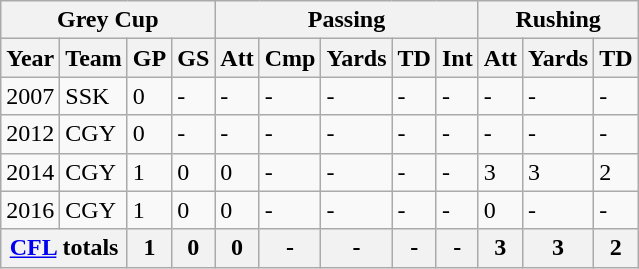<table class="wikitable">
<tr>
<th colspan="4">Grey Cup</th>
<th colspan="5">Passing</th>
<th colspan="3">Rushing</th>
</tr>
<tr>
<th>Year</th>
<th>Team</th>
<th>GP</th>
<th>GS</th>
<th>Att</th>
<th>Cmp</th>
<th>Yards</th>
<th>TD</th>
<th>Int</th>
<th>Att</th>
<th>Yards</th>
<th>TD</th>
</tr>
<tr>
<td>2007</td>
<td>SSK</td>
<td>0</td>
<td>-</td>
<td>-</td>
<td>-</td>
<td>-</td>
<td>-</td>
<td>-</td>
<td>-</td>
<td>-</td>
<td>-</td>
</tr>
<tr>
<td>2012</td>
<td>CGY</td>
<td>0</td>
<td>-</td>
<td>-</td>
<td>-</td>
<td>-</td>
<td>-</td>
<td>-</td>
<td>-</td>
<td>-</td>
<td>-</td>
</tr>
<tr>
<td>2014</td>
<td>CGY</td>
<td>1</td>
<td>0</td>
<td>0</td>
<td>-</td>
<td>-</td>
<td>-</td>
<td>-</td>
<td>3</td>
<td>3</td>
<td>2</td>
</tr>
<tr>
<td>2016</td>
<td>CGY</td>
<td>1</td>
<td>0</td>
<td>0</td>
<td>-</td>
<td>-</td>
<td>-</td>
<td>-</td>
<td>0</td>
<td>-</td>
<td>-</td>
</tr>
<tr>
<th colspan="2"><a href='#'>CFL</a> totals</th>
<th>1</th>
<th>0</th>
<th>0</th>
<th>-</th>
<th>-</th>
<th>-</th>
<th>-</th>
<th>3</th>
<th>3</th>
<th>2</th>
</tr>
</table>
